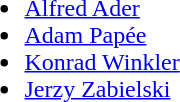<table>
<tr>
<td><br><ul><li><a href='#'>Alfred Ader</a></li><li><a href='#'>Adam Papée</a></li><li><a href='#'>Konrad Winkler</a></li><li><a href='#'>Jerzy Zabielski</a></li></ul></td>
</tr>
</table>
